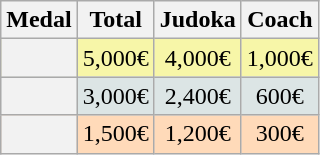<table class=wikitable style="text-align:center;">
<tr>
<th>Medal</th>
<th>Total</th>
<th>Judoka</th>
<th>Coach</th>
</tr>
<tr bgcolor=F7F6A8>
<th></th>
<td>5,000€</td>
<td>4,000€</td>
<td>1,000€</td>
</tr>
<tr bgcolor=DCE5E5>
<th></th>
<td>3,000€</td>
<td>2,400€</td>
<td>600€</td>
</tr>
<tr bgcolor=FFDAB9>
<th></th>
<td>1,500€</td>
<td>1,200€</td>
<td>300€</td>
</tr>
</table>
